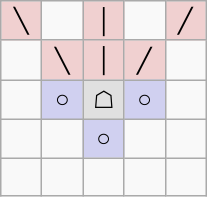<table border="1" class="wikitable">
<tr align=center>
<td width="20" style="background:#f0d0d0;">╲</td>
<td width="20"> </td>
<td width="20" style="background:#f0d0d0;">│</td>
<td width="20"> </td>
<td width="20" style="background:#f0d0d0;">╱</td>
</tr>
<tr align=center>
<td> </td>
<td style="background:#f0d0d0;">╲</td>
<td style="background:#f0d0d0;">│</td>
<td style="background:#f0d0d0;">╱</td>
<td> </td>
</tr>
<tr align=center>
<td> </td>
<td style="background:#d0d0f0;">○</td>
<td style="background:#e0e0e0;">☖</td>
<td style="background:#d0d0f0;">○</td>
<td> </td>
</tr>
<tr align=center>
<td> </td>
<td> </td>
<td style="background:#d0d0f0;">○</td>
<td> </td>
<td> </td>
</tr>
<tr align=center>
<td> </td>
<td> </td>
<td> </td>
<td> </td>
<td> </td>
</tr>
</table>
